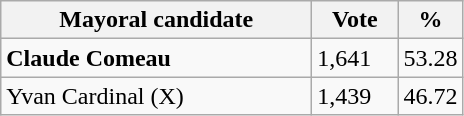<table class="wikitable">
<tr>
<th bgcolor="#DDDDFF" width="200px">Mayoral candidate</th>
<th bgcolor="#DDDDFF" width="50px">Vote</th>
<th bgcolor="#DDDDFF"  width="30px">%</th>
</tr>
<tr>
<td><strong>Claude Comeau</strong></td>
<td>1,641</td>
<td>53.28</td>
</tr>
<tr>
<td>Yvan Cardinal (X)</td>
<td>1,439</td>
<td>46.72</td>
</tr>
</table>
